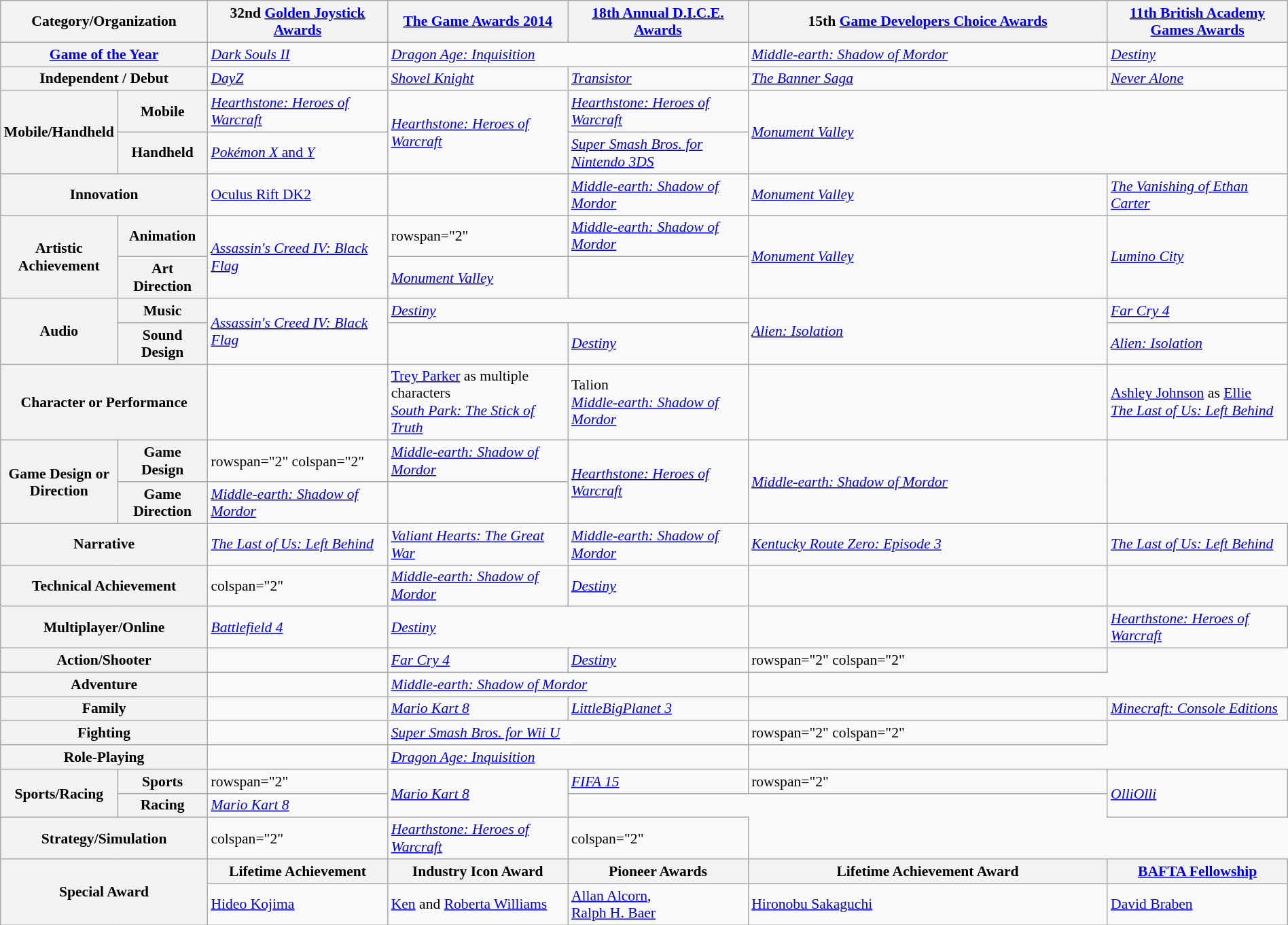<table class="wikitable" style="border:none; margin:0; width:100%; font-size: 90%;">
<tr>
<th colspan="2" style="width:16%;">Category/Organization</th>
<th style="width:14%">32nd <a href='#'>Golden Joystick Awards</a><br></th>
<th style="width:14%;"><a href='#'>The Game Awards 2014</a><br></th>
<th style="width:14%;"><a href='#'>18th Annual D.I.C.E. Awards</a><br></th>
<th>15th <a href='#'>Game Developers Choice Awards</a><br></th>
<th style="width:14%;"><a href='#'>11th British Academy Games Awards</a><br></th>
</tr>
<tr>
<th scope="row" colspan="2"><a href='#'>Game of the Year</a></th>
<td><em><a href='#'>Dark Souls II</a></em></td>
<td colspan="2"><em><a href='#'>Dragon Age: Inquisition</a></em></td>
<td><em><a href='#'>Middle-earth: Shadow of Mordor</a></em></td>
<td><em><a href='#'>Destiny</a></em></td>
</tr>
<tr>
<th scope="row" colspan="2" style="width:9%;">Independent / Debut</th>
<td><em><a href='#'>DayZ</a></em></td>
<td><em><a href='#'>Shovel Knight</a></em></td>
<td><em><a href='#'>Transistor</a></em></td>
<td><em><a href='#'>The Banner Saga</a></em></td>
<td><em><a href='#'>Never Alone</a></em></td>
</tr>
<tr>
<th scope="row" rowspan="2" style="width:9%;">Mobile/Handheld</th>
<th>Mobile</th>
<td><em><a href='#'>Hearthstone: Heroes of Warcraft</a></em></td>
<td rowspan="2"><em><a href='#'>Hearthstone: Heroes of Warcraft</a></em></td>
<td><em><a href='#'>Hearthstone: Heroes of Warcraft</a></em></td>
<td rowspan = "2" colspan="2"><em><a href='#'>Monument Valley</a></em></td>
</tr>
<tr>
<th scope="row">Handheld</th>
<td><a href='#'><em>Pokémon X</em> and <em>Y</em></a></td>
<td><em><a href='#'>Super Smash Bros. for Nintendo 3DS</a></em></td>
</tr>
<tr>
<th scope="row" colspan="2" style="width:9%;">Innovation</th>
<td><a href='#'>Oculus Rift DK2</a></td>
<td></td>
<td><em><a href='#'>Middle-earth: Shadow of Mordor</a></em></td>
<td><em><a href='#'>Monument Valley</a></em></td>
<td><em><a href='#'>The Vanishing of Ethan Carter</a></em></td>
</tr>
<tr>
<th scope="row" rowspan="2" style="width:9%;">Artistic Achievement</th>
<th>Animation</th>
<td rowspan="2"><em><a href='#'>Assassin's Creed IV: Black Flag</a></em></td>
<td>rowspan="2" </td>
<td><em><a href='#'>Middle-earth: Shadow of Mordor</a></em></td>
<td rowspan="2"><em><a href='#'>Monument Valley</a></em></td>
<td rowspan="2"><em><a href='#'>Lumino City</a></em></td>
</tr>
<tr>
<th scope="row">Art Direction</th>
<td><em><a href='#'>Monument Valley</a></em></td>
</tr>
<tr>
<th scope="row" rowspan="2" style="width:9%;">Audio</th>
<th>Music</th>
<td rowspan="2"><em><a href='#'>Assassin's Creed IV: Black Flag</a></em></td>
<td colspan="2"><em><a href='#'>Destiny</a></em></td>
<td rowspan="2"><em><a href='#'>Alien: Isolation</a></em></td>
<td><em><a href='#'>Far Cry 4</a></em></td>
</tr>
<tr>
<th scope="row">Sound Design</th>
<td></td>
<td><em><a href='#'>Destiny</a></em></td>
<td><em><a href='#'>Alien: Isolation</a></em></td>
</tr>
<tr>
<th scope="row" colspan="2">Character or Performance</th>
<td></td>
<td><a href='#'>Trey Parker</a> as multiple characters<br><em><a href='#'>South Park: The Stick of Truth</a></em></td>
<td>Talion<br><em><a href='#'>Middle-earth: Shadow of Mordor</a></em></td>
<td></td>
<td><a href='#'>Ashley Johnson</a> as <a href='#'>Ellie</a><br><em><a href='#'>The Last of Us: Left Behind</a></em></td>
</tr>
<tr>
<th scope="row" rowspan="2" style="width:9%;">Game Design or Direction</th>
<th>Game Design</th>
<td>rowspan="2" colspan="2" </td>
<td><em><a href='#'>Middle-earth: Shadow of Mordor</a></em></td>
<td rowspan="2"><em><a href='#'>Hearthstone: Heroes of Warcraft</a></em></td>
<td rowspan="2"><em><a href='#'>Middle-earth: Shadow of Mordor</a></em></td>
</tr>
<tr>
<th scope="row">Game Direction</th>
<td><em><a href='#'>Middle-earth: Shadow of Mordor</a></em></td>
</tr>
<tr>
<th scope="row" colspan="2">Narrative</th>
<td><em><a href='#'>The Last of Us: Left Behind</a></em></td>
<td><em><a href='#'>Valiant Hearts: The Great War</a></em></td>
<td><em><a href='#'>Middle-earth: Shadow of Mordor</a></em></td>
<td><em><a href='#'>Kentucky Route Zero: Episode 3</a></em></td>
<td><em><a href='#'>The Last of Us: Left Behind</a></em></td>
</tr>
<tr>
<th scope="row" colspan="2">Technical Achievement</th>
<td>colspan="2" </td>
<td><em><a href='#'>Middle-earth: Shadow of Mordor</a></em></td>
<td><em><a href='#'>Destiny</a></em></td>
<td></td>
</tr>
<tr>
<th scope="row" colspan="2">Multiplayer/Online</th>
<td><em><a href='#'>Battlefield 4</a></em></td>
<td colspan="2"><em><a href='#'>Destiny</a></em></td>
<td></td>
<td><em><a href='#'>Hearthstone: Heroes of Warcraft</a></em></td>
</tr>
<tr>
<th scope="row" colspan="2">Action/Shooter</th>
<td></td>
<td><em><a href='#'>Far Cry 4</a></em></td>
<td><em><a href='#'>Destiny</a></em></td>
<td>rowspan="2" colspan="2" </td>
</tr>
<tr>
<th scope="row" colspan="2">Adventure</th>
<td></td>
<td colspan="2"><em><a href='#'>Middle-earth: Shadow of Mordor</a></em></td>
</tr>
<tr>
<th scope="row" colspan="2">Family</th>
<td></td>
<td><em><a href='#'>Mario Kart 8</a></em></td>
<td><em><a href='#'>LittleBigPlanet 3</a></em></td>
<td></td>
<td><em><a href='#'>Minecraft: Console Editions</a></em></td>
</tr>
<tr>
<th scope="row" colspan="2">Fighting</th>
<td></td>
<td colspan="2"><em><a href='#'>Super Smash Bros. for Wii U</a></em></td>
<td>rowspan="2" colspan="2" </td>
</tr>
<tr>
<th scope="row" colspan="2">Role-Playing</th>
<td></td>
<td colspan="2"><em><a href='#'>Dragon Age: Inquisition</a></em></td>
</tr>
<tr>
<th scope="row" rowspan="2">Sports/Racing</th>
<th>Sports</th>
<td>rowspan="2" </td>
<td rowspan="2"><em><a href='#'>Mario Kart 8</a></em></td>
<td><em><a href='#'>FIFA 15</a></em></td>
<td>rowspan="2" </td>
<td rowspan="2"><em><a href='#'>OlliOlli</a></em></td>
</tr>
<tr>
<th>Racing</th>
<td><em><a href='#'>Mario Kart 8</a></em></td>
</tr>
<tr>
<th scope="row" colspan="2">Strategy/Simulation</th>
<td>colspan="2" </td>
<td><em><a href='#'>Hearthstone: Heroes of Warcraft</a></em></td>
<td>colspan="2" </td>
</tr>
<tr>
<th scope="row" colspan="2" rowspan="2">Special Award</th>
<th>Lifetime Achievement</th>
<th>Industry Icon Award</th>
<th>Pioneer Awards</th>
<th>Lifetime Achievement Award</th>
<th><a href='#'>BAFTA Fellowship</a></th>
</tr>
<tr>
<td><a href='#'>Hideo Kojima</a></td>
<td><a href='#'>Ken</a> and <a href='#'>Roberta Williams</a></td>
<td><a href='#'>Allan Alcorn</a>,<br><a href='#'>Ralph H. Baer</a></td>
<td><a href='#'>Hironobu Sakaguchi</a></td>
<td><a href='#'>David Braben</a></td>
</tr>
</table>
